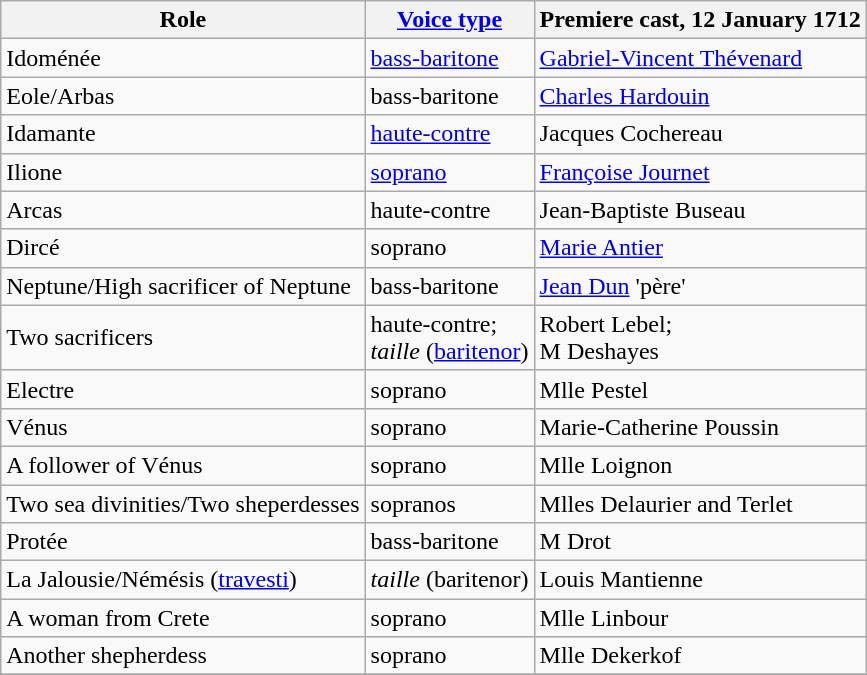<table class="wikitable">
<tr>
<th>Role</th>
<th><a href='#'>Voice type</a></th>
<th>Premiere cast, 12 January 1712</th>
</tr>
<tr>
<td>Idoménée</td>
<td><a href='#'>bass-baritone</a></td>
<td><a href='#'>Gabriel-Vincent Thévenard</a></td>
</tr>
<tr>
<td>Eole/Arbas</td>
<td>bass-baritone</td>
<td><a href='#'>Charles Hardouin</a></td>
</tr>
<tr>
<td>Idamante</td>
<td><a href='#'>haute-contre</a></td>
<td>Jacques Cochereau</td>
</tr>
<tr>
<td>Ilione</td>
<td><a href='#'>soprano</a></td>
<td><a href='#'>Françoise Journet</a></td>
</tr>
<tr>
<td>Arcas</td>
<td>haute-contre</td>
<td>Jean-Baptiste Buseau</td>
</tr>
<tr>
<td>Dircé</td>
<td>soprano</td>
<td><a href='#'>Marie Antier</a></td>
</tr>
<tr>
<td>Neptune/High sacrificer of Neptune</td>
<td>bass-baritone</td>
<td><a href='#'>Jean Dun</a> 'père'</td>
</tr>
<tr>
<td>Two sacrificers</td>
<td>haute-contre;<br><em>taille</em> (<a href='#'>baritenor</a>)</td>
<td>Robert Lebel;<br>M Deshayes</td>
</tr>
<tr>
<td>Electre</td>
<td>soprano</td>
<td>Mlle Pestel</td>
</tr>
<tr>
<td>Vénus</td>
<td>soprano</td>
<td>Marie-Catherine Poussin</td>
</tr>
<tr>
<td>A follower of Vénus</td>
<td>soprano</td>
<td>Mlle Loignon</td>
</tr>
<tr>
<td>Two sea divinities/Two sheperdesses</td>
<td>sopranos</td>
<td>Mlles Delaurier and Terlet</td>
</tr>
<tr>
<td>Protée</td>
<td>bass-baritone</td>
<td>M Drot</td>
</tr>
<tr>
<td>La Jalousie/Némésis (<a href='#'>travesti</a>)</td>
<td><em>taille</em> (baritenor)</td>
<td>Louis Mantienne</td>
</tr>
<tr>
<td>A woman from Crete</td>
<td>soprano</td>
<td>Mlle Linbour</td>
</tr>
<tr>
<td>Another shepherdess</td>
<td>soprano</td>
<td>Mlle Dekerkof</td>
</tr>
<tr>
</tr>
</table>
